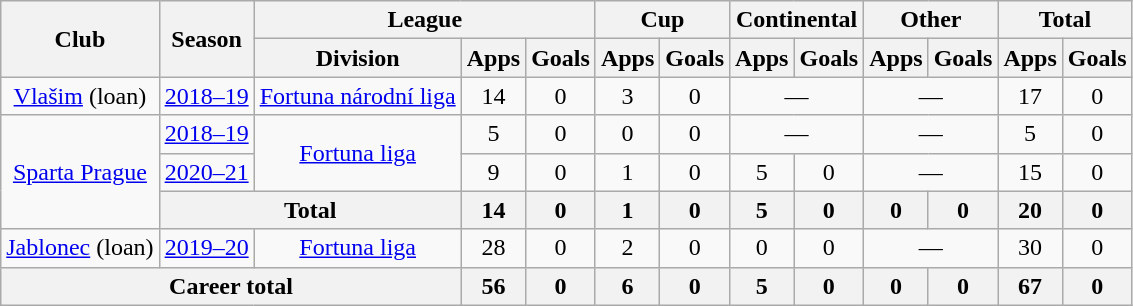<table class="wikitable" style="text-align:center">
<tr>
<th rowspan=2>Club</th>
<th rowspan=2>Season</th>
<th colspan=3>League</th>
<th colspan=2>Cup</th>
<th colspan=2>Continental</th>
<th colspan=2>Other</th>
<th colspan=2>Total</th>
</tr>
<tr>
<th>Division</th>
<th>Apps</th>
<th>Goals</th>
<th>Apps</th>
<th>Goals</th>
<th>Apps</th>
<th>Goals</th>
<th>Apps</th>
<th>Goals</th>
<th>Apps</th>
<th>Goals</th>
</tr>
<tr>
<td><a href='#'>Vlašim</a> (loan)</td>
<td><a href='#'>2018–19</a></td>
<td><a href='#'>Fortuna národní liga</a></td>
<td>14</td>
<td>0</td>
<td>3</td>
<td>0</td>
<td colspan="2">—</td>
<td colspan="2">—</td>
<td>17</td>
<td>0</td>
</tr>
<tr>
<td rowspan="3"><a href='#'>Sparta Prague</a></td>
<td><a href='#'>2018–19</a></td>
<td rowspan="2"><a href='#'>Fortuna liga</a></td>
<td>5</td>
<td>0</td>
<td>0</td>
<td>0</td>
<td colspan="2">—</td>
<td colspan="2">—</td>
<td>5</td>
<td>0</td>
</tr>
<tr>
<td><a href='#'>2020–21</a></td>
<td>9</td>
<td>0</td>
<td>1</td>
<td>0</td>
<td>5</td>
<td>0</td>
<td colspan="2">—</td>
<td>15</td>
<td>0</td>
</tr>
<tr>
<th colspan="2">Total</th>
<th>14</th>
<th>0</th>
<th>1</th>
<th>0</th>
<th>5</th>
<th>0</th>
<th>0</th>
<th>0</th>
<th>20</th>
<th>0</th>
</tr>
<tr>
<td><a href='#'>Jablonec</a> (loan)</td>
<td><a href='#'>2019–20</a></td>
<td><a href='#'>Fortuna liga</a></td>
<td>28</td>
<td>0</td>
<td>2</td>
<td>0</td>
<td>0</td>
<td>0</td>
<td colspan="2">—</td>
<td>30</td>
<td>0</td>
</tr>
<tr>
<th colspan="3">Career total</th>
<th>56</th>
<th>0</th>
<th>6</th>
<th>0</th>
<th>5</th>
<th>0</th>
<th>0</th>
<th>0</th>
<th>67</th>
<th>0</th>
</tr>
</table>
